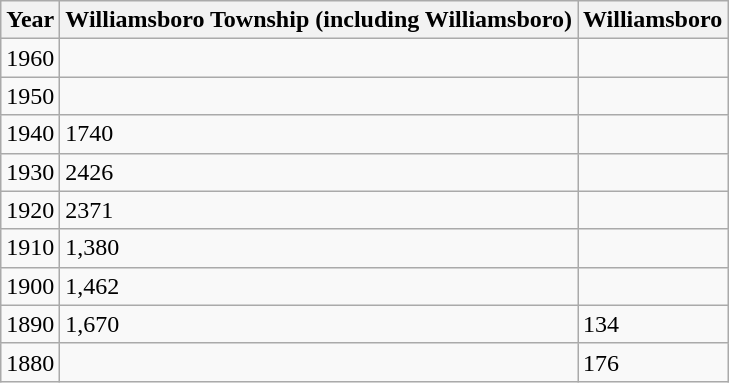<table class="wikitable sortable">
<tr>
<th>Year</th>
<th>Williamsboro Township (including Williamsboro)</th>
<th>Williamsboro</th>
</tr>
<tr>
<td>1960</td>
<td></td>
<td></td>
</tr>
<tr>
<td>1950</td>
<td></td>
<td></td>
</tr>
<tr>
<td>1940</td>
<td>1740</td>
<td></td>
</tr>
<tr>
<td>1930</td>
<td>2426</td>
<td></td>
</tr>
<tr>
<td>1920</td>
<td>2371</td>
<td></td>
</tr>
<tr>
<td>1910</td>
<td>1,380</td>
<td></td>
</tr>
<tr>
<td>1900</td>
<td>1,462</td>
<td></td>
</tr>
<tr>
<td>1890</td>
<td>1,670</td>
<td>134</td>
</tr>
<tr>
<td>1880</td>
<td></td>
<td>176</td>
</tr>
</table>
